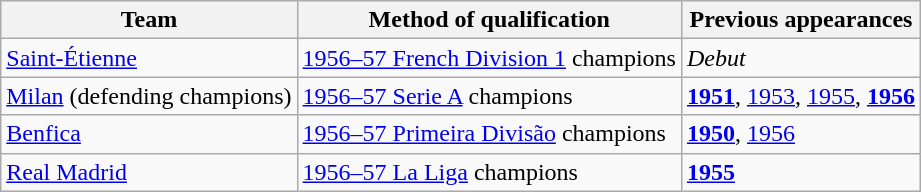<table class="wikitable">
<tr>
<th scope=row>Team</th>
<th scope=row>Method of qualification</th>
<th scope=row>Previous appearances</th>
</tr>
<tr>
<td> <a href='#'>Saint-Étienne</a></td>
<td><a href='#'>1956–57 French Division 1</a> champions</td>
<td><em>Debut</em></td>
</tr>
<tr>
<td> <a href='#'>Milan</a> (defending champions)</td>
<td><a href='#'>1956–57 Serie A</a> champions</td>
<td><strong><a href='#'>1951</a></strong>, <a href='#'>1953</a>, <a href='#'>1955</a>, <strong><a href='#'>1956</a></strong></td>
</tr>
<tr>
<td> <a href='#'>Benfica</a></td>
<td><a href='#'>1956–57 Primeira Divisão</a> champions</td>
<td><strong><a href='#'>1950</a></strong>, <a href='#'>1956</a></td>
</tr>
<tr>
<td> <a href='#'>Real Madrid</a></td>
<td><a href='#'>1956–57 La Liga</a> champions</td>
<td><strong><a href='#'>1955</a></strong></td>
</tr>
</table>
